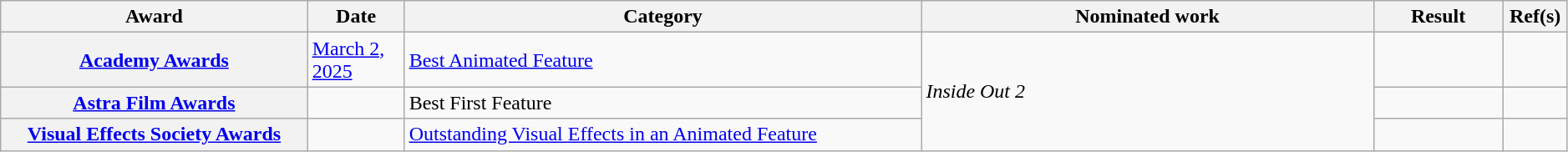<table class="wikitable sortable plainrowheaders" style="width:99%;">
<tr>
<th scope="col" style="width:19%;">Award</th>
<th scope="col" style="width:6%;">Date</th>
<th scope="col" style="width:32%;">Category</th>
<th scope="col" style="width:28%;">Nominated work</th>
<th scope="col" style="width:8%;">Result</th>
<th scope="col" style="width:4%;" class="unsortable">Ref(s)</th>
</tr>
<tr>
<th scope="row"><a href='#'>Academy Awards</a></th>
<td><a href='#'>March 2, 2025</a></td>
<td><a href='#'>Best Animated Feature</a></td>
<td rowspan="3"><em>Inside Out 2</em></td>
<td></td>
<td align="center"></td>
</tr>
<tr>
<th scope=row><a href='#'>Astra Film Awards</a></th>
<td><a href='#'></a></td>
<td>Best First Feature</td>
<td></td>
<td align="center"></td>
</tr>
<tr>
<th scope=row><a href='#'>Visual Effects Society Awards</a></th>
<td><a href='#'></a></td>
<td><a href='#'>Outstanding Visual Effects in an Animated Feature</a></td>
<td></td>
<td align="center"></td>
</tr>
</table>
